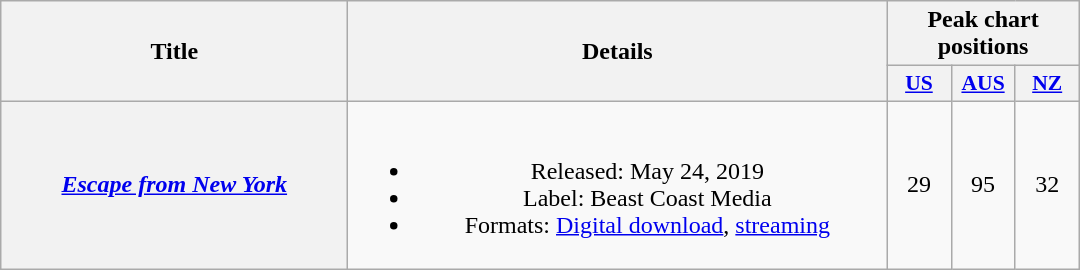<table class="wikitable plainrowheaders" style="text-align:center;">
<tr>
<th scope="col" rowspan="2" style="width:14em;">Title</th>
<th scope="col" rowspan="2" style="width:22em;">Details</th>
<th scope="col" colspan="3">Peak chart positions</th>
</tr>
<tr>
<th scope="col" style="width:2.5em;font-size:90%;"><a href='#'>US</a><br></th>
<th scope="col" style="width:2.5em;font-size:90%;"><a href='#'>AUS</a><br></th>
<th scope="col" style="width:2.5em;font-size:90%;"><a href='#'>NZ</a><br></th>
</tr>
<tr>
<th scope="row"><em><a href='#'>Escape from New York</a></em></th>
<td><br><ul><li>Released: May 24, 2019</li><li>Label: Beast Coast Media</li><li>Formats: <a href='#'>Digital download</a>, <a href='#'>streaming</a></li></ul></td>
<td>29</td>
<td>95</td>
<td>32</td>
</tr>
</table>
